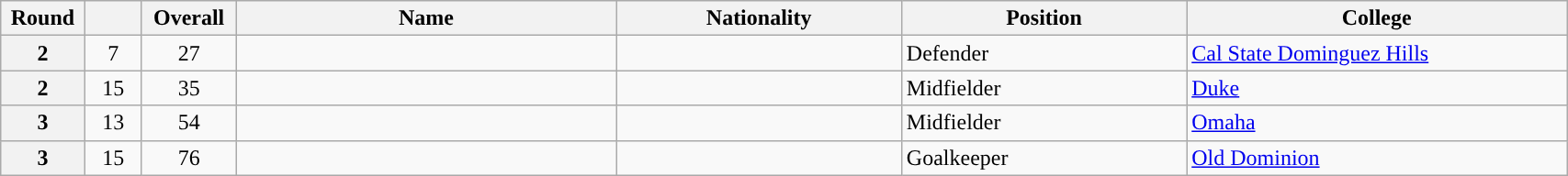<table class="wikitable sortable" style="width:90%">
<tr>
<th scope="col" style="width: 3%;">Round</th>
<th scope="col" style="width: 3%;"></th>
<th scope="col" style="width: 4%;">Overall</th>
<th scope="col" style="width: 20%;">Name</th>
<th scope="col" style="width: 15%;">Nationality</th>
<th scope="col" style="width: 15%;">Position</th>
<th scope="col" style="width: 20%;">College</th>
</tr>
<tr>
<th scope="row">2</th>
<td align="center">7</td>
<td align="center">27</td>
<td></td>
<td></td>
<td>Defender</td>
<td><a href='#'>Cal State Dominguez Hills</a></td>
</tr>
<tr>
<th scope="row">2</th>
<td align="center">15</td>
<td align="center">35</td>
<td></td>
<td></td>
<td>Midfielder</td>
<td><a href='#'>Duke</a></td>
</tr>
<tr>
<th scope="row">3</th>
<td align="center">13</td>
<td align="center">54</td>
<td></td>
<td></td>
<td>Midfielder</td>
<td><a href='#'>Omaha</a></td>
</tr>
<tr>
<th scope="row">3</th>
<td align="center">15</td>
<td align="center">76</td>
<td></td>
<td></td>
<td>Goalkeeper</td>
<td><a href='#'>Old Dominion</a></td>
</tr>
</table>
